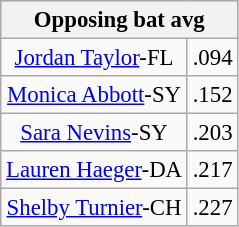<table class="wikitable" style="font-size:95%; text-align:center;">
<tr style="background:lightblue;"||>
<th colspan=2>Opposing bat avg</th>
</tr>
<tr>
<td><a href='#'>Jordan Taylor</a>-FL</td>
<td>.094</td>
</tr>
<tr>
<td><a href='#'>Monica Abbott</a>-SY</td>
<td>.152</td>
</tr>
<tr>
<td><a href='#'>Sara Nevins</a>-SY</td>
<td>.203</td>
</tr>
<tr>
<td><a href='#'>Lauren Haeger</a>-DA</td>
<td>.217</td>
</tr>
<tr>
<td><a href='#'>Shelby Turnier</a>-CH</td>
<td>.227</td>
</tr>
</table>
